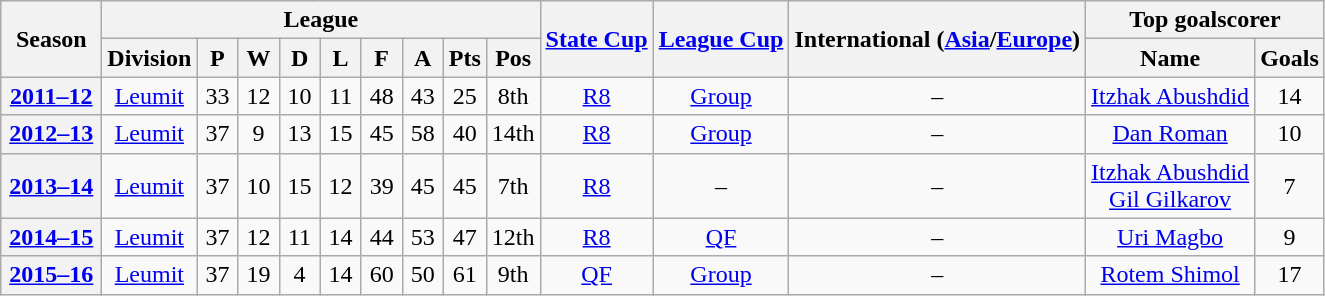<table class="wikitable" style="text-align: center">
<tr>
<th rowspan="2" width="60">Season</th>
<th colspan="9">League</th>
<th rowspan="2"><a href='#'>State Cup</a></th>
<th rowspan="2"><a href='#'>League Cup</a></th>
<th rowspan="2">International (<a href='#'>Asia</a>/<a href='#'>Europe</a>)</th>
<th colspan="2">Top goalscorer</th>
</tr>
<tr>
<th>Division</th>
<th width="20">P</th>
<th width="20">W</th>
<th width="20">D</th>
<th width="20">L</th>
<th width="20">F</th>
<th width="20">A</th>
<th width="20">Pts</th>
<th>Pos</th>
<th>Name</th>
<th>Goals</th>
</tr>
<tr>
<th><a href='#'>2011–12</a></th>
<td><a href='#'>Leumit</a></td>
<td>33</td>
<td>12</td>
<td>10</td>
<td>11</td>
<td>48</td>
<td>43</td>
<td>25 </td>
<td>8th</td>
<td><a href='#'>R8</a></td>
<td><a href='#'>Group</a></td>
<td>–</td>
<td><a href='#'>Itzhak Abushdid</a></td>
<td>14</td>
</tr>
<tr>
<th><a href='#'>2012–13</a></th>
<td><a href='#'>Leumit</a></td>
<td>37</td>
<td>9</td>
<td>13</td>
<td>15</td>
<td>45</td>
<td>58</td>
<td>40</td>
<td>14th</td>
<td><a href='#'>R8</a></td>
<td><a href='#'>Group</a></td>
<td>–</td>
<td><a href='#'>Dan Roman</a></td>
<td>10</td>
</tr>
<tr>
<th><a href='#'>2013–14</a></th>
<td><a href='#'>Leumit</a></td>
<td>37</td>
<td>10</td>
<td>15</td>
<td>12</td>
<td>39</td>
<td>45</td>
<td>45</td>
<td>7th</td>
<td><a href='#'>R8</a></td>
<td>–</td>
<td>–</td>
<td><a href='#'>Itzhak Abushdid</a><br><a href='#'>Gil Gilkarov</a></td>
<td>7</td>
</tr>
<tr>
<th><a href='#'>2014–15</a></th>
<td><a href='#'>Leumit</a></td>
<td>37</td>
<td>12</td>
<td>11</td>
<td>14</td>
<td>44</td>
<td>53</td>
<td>47</td>
<td>12th</td>
<td><a href='#'>R8</a></td>
<td><a href='#'>QF</a></td>
<td>–</td>
<td><a href='#'>Uri Magbo</a></td>
<td>9</td>
</tr>
<tr>
<th><a href='#'>2015–16</a></th>
<td><a href='#'>Leumit</a></td>
<td>37</td>
<td>19</td>
<td>4</td>
<td>14</td>
<td>60</td>
<td>50</td>
<td>61</td>
<td>9th</td>
<td><a href='#'>QF</a></td>
<td><a href='#'>Group</a></td>
<td>–</td>
<td><a href='#'>Rotem Shimol</a></td>
<td>17</td>
</tr>
</table>
